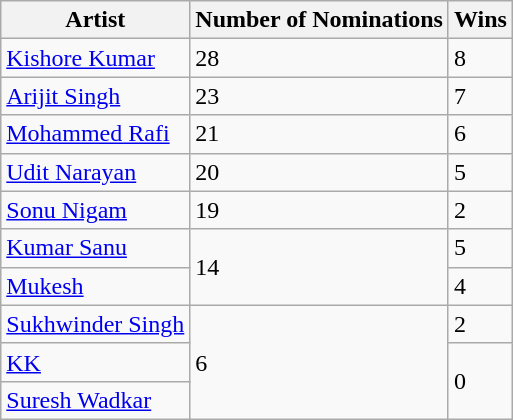<table class="wikitable">
<tr>
<th>Artist</th>
<th>Number of Nominations</th>
<th>Wins</th>
</tr>
<tr>
<td><a href='#'>Kishore Kumar</a></td>
<td>28</td>
<td>8</td>
</tr>
<tr>
<td><a href='#'>Arijit Singh</a></td>
<td>23</td>
<td>7</td>
</tr>
<tr>
<td><a href='#'>Mohammed Rafi</a></td>
<td>21</td>
<td>6</td>
</tr>
<tr>
<td><a href='#'>Udit Narayan</a></td>
<td>20</td>
<td>5</td>
</tr>
<tr>
<td><a href='#'>Sonu Nigam</a></td>
<td>19</td>
<td>2</td>
</tr>
<tr>
<td><a href='#'>Kumar Sanu</a></td>
<td rowspan="2">14</td>
<td>5</td>
</tr>
<tr>
<td><a href='#'>Mukesh</a></td>
<td>4</td>
</tr>
<tr>
<td><a href='#'>Sukhwinder Singh</a></td>
<td rowspan="3">6</td>
<td>2</td>
</tr>
<tr>
<td><a href='#'>KK</a></td>
<td rowspan="2">0</td>
</tr>
<tr>
<td><a href='#'>Suresh Wadkar</a></td>
</tr>
</table>
